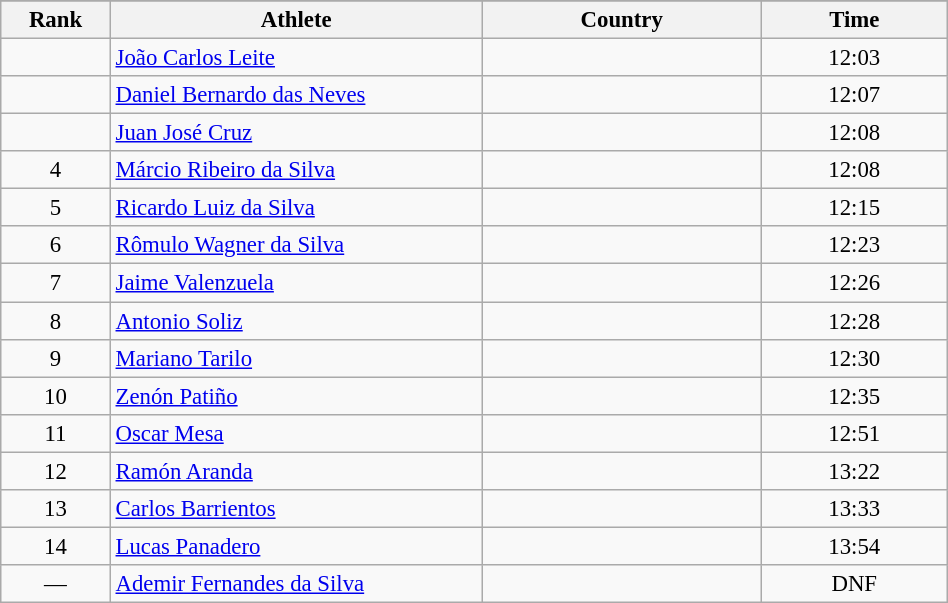<table class="wikitable sortable" style=" text-align:center; font-size:95%;" width="50%">
<tr>
</tr>
<tr>
<th width=5%>Rank</th>
<th width=20%>Athlete</th>
<th width=15%>Country</th>
<th width=10%>Time</th>
</tr>
<tr>
<td align=center></td>
<td align=left><a href='#'>João Carlos Leite</a></td>
<td align=left></td>
<td>12:03</td>
</tr>
<tr>
<td align=center></td>
<td align=left><a href='#'>Daniel Bernardo das Neves</a></td>
<td align=left></td>
<td>12:07</td>
</tr>
<tr>
<td align=center></td>
<td align=left><a href='#'>Juan José Cruz</a></td>
<td align=left></td>
<td>12:08</td>
</tr>
<tr>
<td align=center>4</td>
<td align=left><a href='#'>Márcio Ribeiro da Silva</a></td>
<td align=left></td>
<td>12:08</td>
</tr>
<tr>
<td align=center>5</td>
<td align=left><a href='#'>Ricardo Luiz da Silva</a></td>
<td align=left></td>
<td>12:15</td>
</tr>
<tr>
<td align=center>6</td>
<td align=left><a href='#'>Rômulo Wagner da Silva</a></td>
<td align=left></td>
<td>12:23</td>
</tr>
<tr>
<td align=center>7</td>
<td align=left><a href='#'>Jaime Valenzuela</a></td>
<td align=left></td>
<td>12:26</td>
</tr>
<tr>
<td align=center>8</td>
<td align=left><a href='#'>Antonio Soliz</a></td>
<td align=left></td>
<td>12:28</td>
</tr>
<tr>
<td align=center>9</td>
<td align=left><a href='#'>Mariano Tarilo</a></td>
<td align=left></td>
<td>12:30</td>
</tr>
<tr>
<td align=center>10</td>
<td align=left><a href='#'>Zenón Patiño</a></td>
<td align=left></td>
<td>12:35</td>
</tr>
<tr>
<td align=center>11</td>
<td align=left><a href='#'>Oscar Mesa</a></td>
<td align=left></td>
<td>12:51</td>
</tr>
<tr>
<td align=center>12</td>
<td align=left><a href='#'>Ramón Aranda</a></td>
<td align=left></td>
<td>13:22</td>
</tr>
<tr>
<td align=center>13</td>
<td align=left><a href='#'>Carlos Barrientos</a></td>
<td align=left></td>
<td>13:33</td>
</tr>
<tr>
<td align=center>14</td>
<td align=left><a href='#'>Lucas Panadero</a></td>
<td align=left></td>
<td>13:54</td>
</tr>
<tr>
<td align=center>—</td>
<td align=left><a href='#'>Ademir Fernandes da Silva</a></td>
<td align=left></td>
<td>DNF</td>
</tr>
</table>
